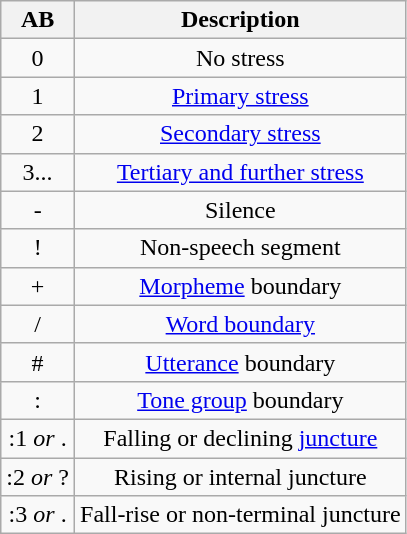<table class="wikitable sortable" style="text-align: center; float: left;">
<tr>
<th>AB</th>
<th>Description</th>
</tr>
<tr>
<td style="text-align:center">0</td>
<td>No stress</td>
</tr>
<tr>
<td style="text-align:center">1</td>
<td><a href='#'>Primary stress</a></td>
</tr>
<tr>
<td style="text-align:center">2</td>
<td><a href='#'>Secondary stress</a></td>
</tr>
<tr>
<td style="text-align:center">3...</td>
<td><a href='#'>Tertiary and further stress</a></td>
</tr>
<tr>
<td style="text-align:center">-</td>
<td>Silence</td>
</tr>
<tr>
<td style="text-align:center">!</td>
<td>Non-speech segment</td>
</tr>
<tr>
<td style="text-align:center">+</td>
<td><a href='#'>Morpheme</a> boundary</td>
</tr>
<tr>
<td style="text-align:center">/</td>
<td><a href='#'>Word boundary</a></td>
</tr>
<tr>
<td style="text-align:center">#</td>
<td><a href='#'>Utterance</a> boundary</td>
</tr>
<tr>
<td style="text-align:center">:</td>
<td><a href='#'>Tone group</a> boundary</td>
</tr>
<tr>
<td style="text-align:center">:1 <em>or</em> .</td>
<td>Falling or declining <a href='#'>juncture</a></td>
</tr>
<tr>
<td style="text-align:center">:2 <em>or</em> ?</td>
<td>Rising or internal juncture</td>
</tr>
<tr>
<td style="text-align:center">:3 <em>or</em> .</td>
<td>Fall-rise or non-terminal juncture</td>
</tr>
</table>
